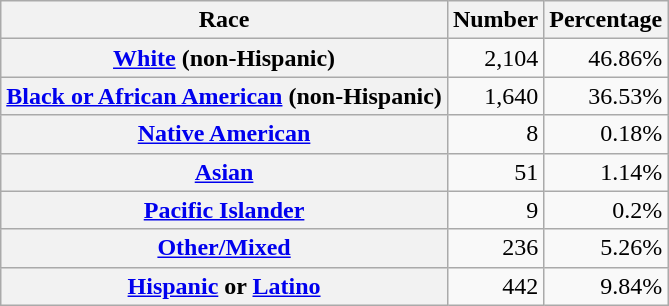<table class="wikitable" style="text-align:right">
<tr>
<th scope="col">Race</th>
<th scope="col">Number</th>
<th scope="col">Percentage</th>
</tr>
<tr>
<th scope="row"><a href='#'>White</a> (non-Hispanic)</th>
<td>2,104</td>
<td>46.86%</td>
</tr>
<tr>
<th scope="row"><a href='#'>Black or African American</a> (non-Hispanic)</th>
<td>1,640</td>
<td>36.53%</td>
</tr>
<tr>
<th scope="row"><a href='#'>Native American</a></th>
<td>8</td>
<td>0.18%</td>
</tr>
<tr>
<th scope="row"><a href='#'>Asian</a></th>
<td>51</td>
<td>1.14%</td>
</tr>
<tr>
<th scope="row"><a href='#'>Pacific Islander</a></th>
<td>9</td>
<td>0.2%</td>
</tr>
<tr>
<th scope="row"><a href='#'>Other/Mixed</a></th>
<td>236</td>
<td>5.26%</td>
</tr>
<tr>
<th scope="row"><a href='#'>Hispanic</a> or <a href='#'>Latino</a></th>
<td>442</td>
<td>9.84%</td>
</tr>
</table>
